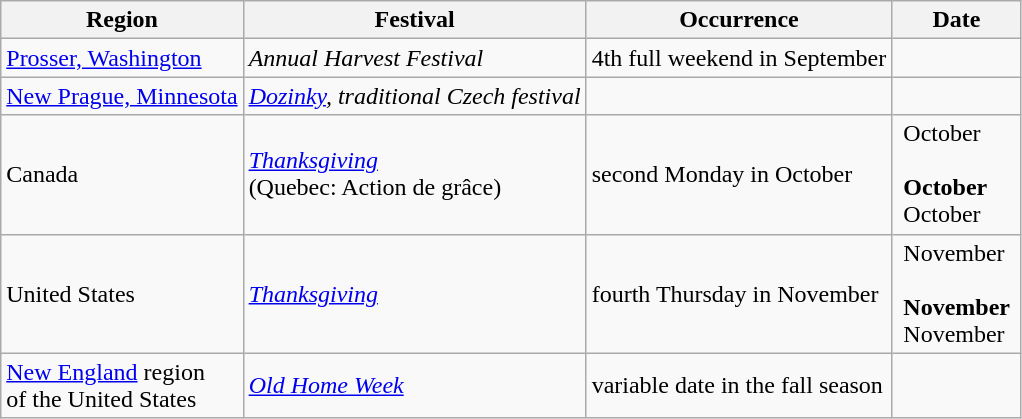<table class="wikitable">
<tr>
<th>Region</th>
<th>Festival</th>
<th>Occurrence</th>
<th>Date</th>
</tr>
<tr>
<td><a href='#'>Prosser, Washington</a></td>
<td><em>Annual Harvest Festival</em></td>
<td>4th full weekend in September</td>
<td></td>
</tr>
<tr>
<td><a href='#'>New Prague, Minnesota</a></td>
<td><em><a href='#'>Dozinky</a>, traditional Czech festival</em></td>
<td></td>
<td></td>
</tr>
<tr>
<td>Canada</td>
<td><em><a href='#'>Thanksgiving</a></em><br>(Quebec: Action de grâce)</td>
<td>second Monday in October</td>
<td> October <br><br><strong> October </strong><br>
 October </td>
</tr>
<tr>
<td>United States</td>
<td><em><a href='#'>Thanksgiving</a></em></td>
<td>fourth Thursday in November</td>
<td> November <br><br><strong> November </strong><br>
 November </td>
</tr>
<tr>
<td><a href='#'>New England</a> region<br>of the United States</td>
<td><em><a href='#'>Old Home Week</a></em></td>
<td>variable date in the fall season</td>
<td></td>
</tr>
</table>
